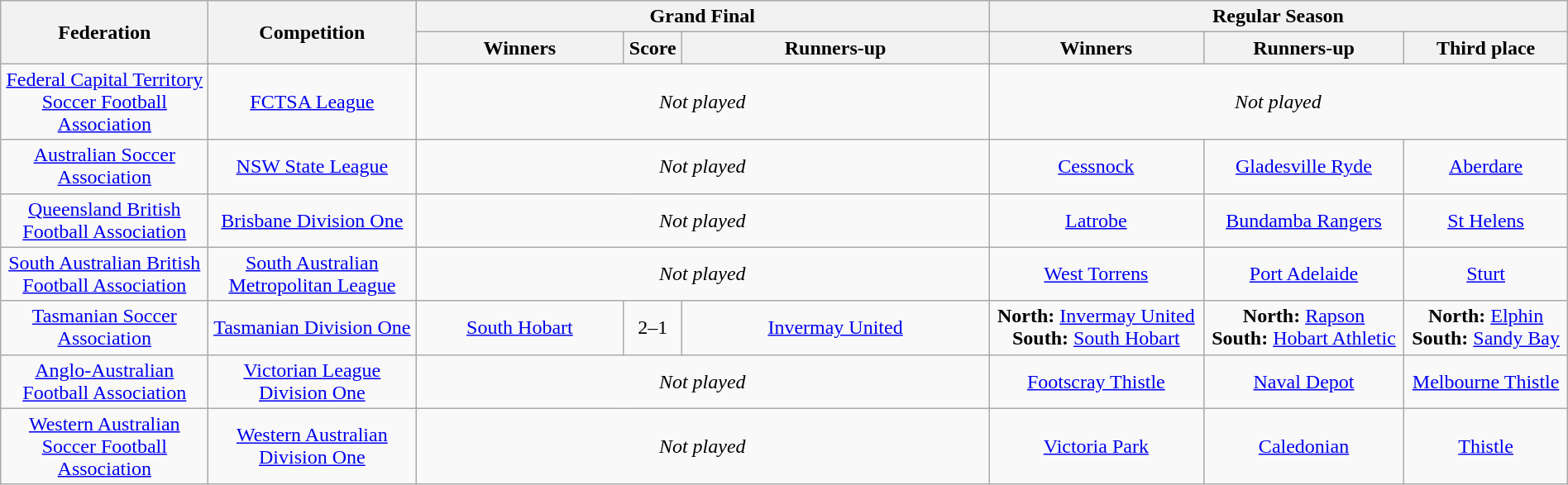<table class="wikitable" width="100%">
<tr>
<th rowspan="2" style="width:10em">Federation</th>
<th rowspan="2" style="width:10em">Competition</th>
<th colspan="3" scope="col">Grand Final</th>
<th colspan="3">Regular Season</th>
</tr>
<tr>
<th style="width:10em">Winners</th>
<th>Score</th>
<th style="width:15em">Runners-up</th>
<th>Winners</th>
<th>Runners-up</th>
<th>Third place</th>
</tr>
<tr>
<td align="center"><a href='#'>Federal Capital Territory Soccer Football Association</a></td>
<td align="center"><a href='#'>FCTSA League</a></td>
<td colspan="3" align="center"><em>Not played</em></td>
<td colspan="3" align="center"><em>Not played</em></td>
</tr>
<tr>
<td align="center"><a href='#'>Australian Soccer Association</a></td>
<td align="center"><a href='#'>NSW State League</a></td>
<td colspan="3" align="center"><em>Not played</em></td>
<td align="center"><a href='#'>Cessnock</a></td>
<td align="center"><a href='#'>Gladesville Ryde</a></td>
<td align="center"><a href='#'>Aberdare</a></td>
</tr>
<tr>
<td align="center"><a href='#'>Queensland British Football Association</a></td>
<td align="center"><a href='#'>Brisbane Division One</a></td>
<td colspan="3" align="center"><em>Not played</em></td>
<td align="center"><a href='#'>Latrobe</a></td>
<td align="center"><a href='#'>Bundamba Rangers</a></td>
<td align="center"><a href='#'>St Helens</a></td>
</tr>
<tr>
<td align="center"><a href='#'>South Australian British Football Association</a></td>
<td align="center"><a href='#'>South Australian Metropolitan League</a></td>
<td colspan="3" align="center"><em>Not played</em></td>
<td align="center"><a href='#'>West Torrens</a></td>
<td align="center"><a href='#'>Port Adelaide</a></td>
<td align="center"><a href='#'>Sturt</a></td>
</tr>
<tr>
<td align="center"><a href='#'>Tasmanian Soccer Association</a></td>
<td align="center"><a href='#'>Tasmanian Division One</a></td>
<td align="center"><a href='#'>South Hobart</a></td>
<td align="center">2–1</td>
<td align="center"><a href='#'>Invermay United</a></td>
<td align="center"><strong>North:</strong> <a href='#'>Invermay United</a><br><strong>South:</strong> <a href='#'>South Hobart</a></td>
<td align="center"><strong>North:</strong> <a href='#'>Rapson</a><br><strong>South:</strong> <a href='#'>Hobart Athletic</a></td>
<td align="center"><strong>North:</strong> <a href='#'>Elphin</a><br><strong>South:</strong> <a href='#'>Sandy Bay</a></td>
</tr>
<tr>
<td align="center"><a href='#'>Anglo-Australian Football Association</a></td>
<td align="center"><a href='#'>Victorian League Division One</a></td>
<td colspan="3" align="center"><em>Not played</em></td>
<td align="center"><a href='#'>Footscray Thistle</a></td>
<td align="center"><a href='#'>Naval Depot</a></td>
<td align="center"><a href='#'>Melbourne Thistle</a></td>
</tr>
<tr>
<td align="center"><a href='#'>Western Australian Soccer Football Association</a></td>
<td align="center"><a href='#'>Western Australian Division One</a></td>
<td colspan="3" align="center"><em>Not played</em></td>
<td align="center"><a href='#'>Victoria Park</a></td>
<td align="center"><a href='#'>Caledonian</a></td>
<td align="center"><a href='#'>Thistle</a></td>
</tr>
</table>
